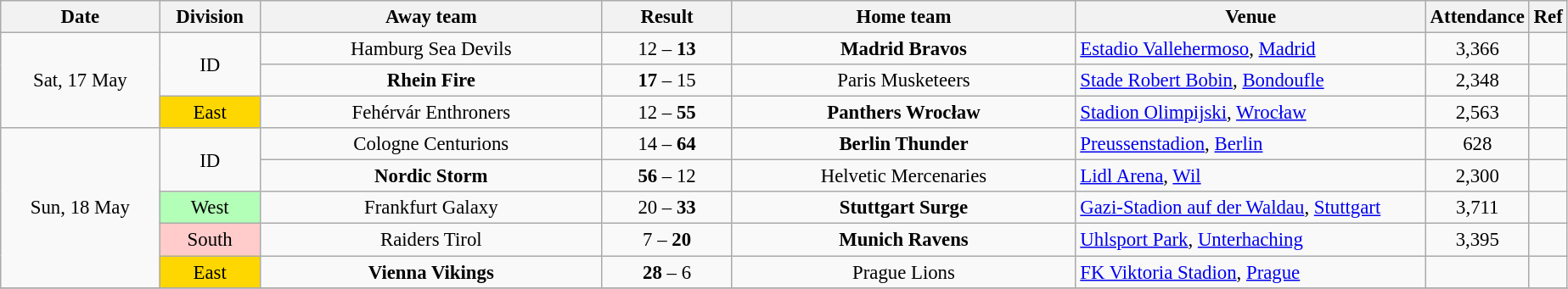<table class="wikitable mw-collapsible" style="font-size:95%; text-align:center; width:81em;">
<tr>
<th style="width:9em;">Date</th>
<th style="width:5em;">Division</th>
<th style="width:20em;">Away team</th>
<th style="width:7em;">Result</th>
<th style="width:20em;">Home team</th>
<th style="width:20em;">Venue</th>
<th>Attendance</th>
<th>Ref</th>
</tr>
<tr>
<td rowspan="3">Sat, 17 May</td>
<td rowspan="2" class="hintergrundfarbe-basis">ID</td>
<td>Hamburg Sea Devils</td>
<td>12 – <strong>13</strong></td>
<td><strong>Madrid Bravos</strong></td>
<td style="text-align:left;"><a href='#'>Estadio Vallehermoso</a>, <a href='#'>Madrid</a></td>
<td>3,366</td>
<td></td>
</tr>
<tr>
<td><strong>Rhein Fire</strong></td>
<td><strong>17</strong> – 15</td>
<td>Paris Musketeers</td>
<td style="text-align:left;"><a href='#'>Stade Robert Bobin</a>, <a href='#'>Bondoufle</a></td>
<td>2,348</td>
<td></td>
</tr>
<tr>
<td style="background:#FFD700">East</td>
<td>Fehérvár Enthroners</td>
<td>12 – <strong>55</strong></td>
<td><strong>Panthers Wrocław</strong></td>
<td style="text-align:left;"><a href='#'>Stadion Olimpijski</a>, <a href='#'>Wrocław</a></td>
<td>2,563</td>
<td></td>
</tr>
<tr>
<td rowspan="5">Sun, 18 May</td>
<td rowspan="2" class="hintergrundfarbe-basis">ID</td>
<td>Cologne Centurions</td>
<td>14 – <strong>64</strong></td>
<td><strong>Berlin Thunder</strong></td>
<td style="text-align:left;"><a href='#'>Preussenstadion</a>, <a href='#'>Berlin</a></td>
<td>628</td>
<td></td>
</tr>
<tr>
<td><strong>Nordic Storm</strong></td>
<td><strong>56</strong> – 12</td>
<td>Helvetic Mercenaries</td>
<td style="text-align:left;"><a href='#'>Lidl Arena</a>, <a href='#'>Wil</a></td>
<td>2,300</td>
<td></td>
</tr>
<tr>
<td style="background:#B3FFB7">West</td>
<td>Frankfurt Galaxy</td>
<td>20 – <strong>33</strong></td>
<td><strong>Stuttgart Surge</strong></td>
<td style="text-align:left;"><a href='#'>Gazi-Stadion auf der Waldau</a>, <a href='#'>Stuttgart</a></td>
<td>3,711</td>
<td></td>
</tr>
<tr>
<td style="background:#FFCBCB">South</td>
<td>Raiders Tirol</td>
<td>7 – <strong>20</strong></td>
<td><strong>Munich Ravens</strong></td>
<td style="text-align:left;"><a href='#'>Uhlsport Park</a>, <a href='#'>Unterhaching</a></td>
<td>3,395</td>
<td></td>
</tr>
<tr>
<td style="background:#FFD700">East</td>
<td><strong>Vienna Vikings</strong></td>
<td><strong>28</strong> – 6</td>
<td>Prague Lions</td>
<td style="text-align:left;"><a href='#'>FK Viktoria Stadion</a>, <a href='#'>Prague</a></td>
<td></td>
<td></td>
</tr>
<tr>
</tr>
</table>
